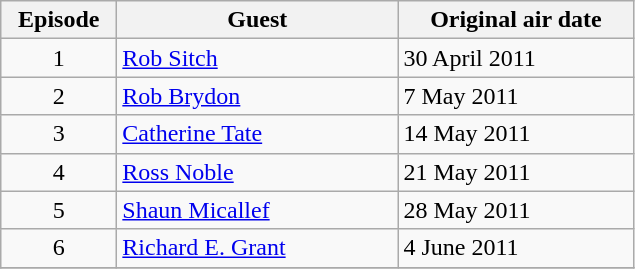<table class="wikitable">
<tr>
<th scope="col" width="70">Episode</th>
<th scope="col" width="180">Guest</th>
<th scope="col" width="150">Original air date</th>
</tr>
<tr>
<td align=center>1</td>
<td><a href='#'>Rob Sitch</a></td>
<td>30 April 2011</td>
</tr>
<tr>
<td align=center>2</td>
<td><a href='#'>Rob Brydon</a></td>
<td>7 May 2011</td>
</tr>
<tr>
<td align=center>3</td>
<td><a href='#'>Catherine Tate</a></td>
<td>14 May 2011</td>
</tr>
<tr>
<td align=center>4</td>
<td><a href='#'>Ross Noble</a></td>
<td>21 May 2011</td>
</tr>
<tr>
<td align=center>5</td>
<td><a href='#'>Shaun Micallef</a></td>
<td>28 May 2011</td>
</tr>
<tr>
<td align=center>6</td>
<td><a href='#'>Richard E. Grant</a></td>
<td>4 June 2011</td>
</tr>
<tr>
</tr>
</table>
